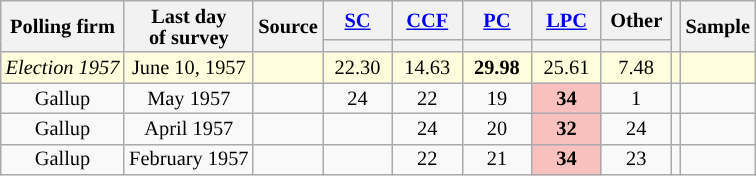<table class="wikitable sortable" style="text-align:center;font-size:85%;line-height:14px;" align="center">
<tr>
<th rowspan="2">Polling firm</th>
<th rowspan="2">Last day <br>of survey</th>
<th rowspan="2">Source</th>
<th class="unsortable" style="width:40px;"><a href='#'>SC</a></th>
<th class="unsortable" style="width:40px;"><a href='#'>CCF</a></th>
<th class="unsortable" style="width:40px;"><a href='#'>PC</a></th>
<th class="unsortable" style="width:40px;"><a href='#'>LPC</a></th>
<th class="unsortable" style="width:40px;">Other</th>
<th rowspan="2"></th>
<th rowspan="2">Sample</th>
</tr>
<tr style="line-height:5px;">
<th style="background:"></th>
<th style="background:"></th>
<th style="background:"></th>
<th style="background:"></th>
<th style="background:"></th>
</tr>
<tr>
<td style="background:#ffd;"><em>Election 1957</em></td>
<td style="background:#ffd;">June 10, 1957</td>
<td style="background:#ffd;"></td>
<td style="background:#ffd;">22.30</td>
<td style="background:#ffd;">14.63</td>
<td style="background:#ffd;"><strong>29.98</strong></td>
<td style="background:#ffd;">25.61</td>
<td style="background:#ffd;">7.48</td>
<td style="background:#ffd;"></td>
<td style="background:#ffd;"></td>
</tr>
<tr>
<td>Gallup</td>
<td>May 1957</td>
<td></td>
<td>24</td>
<td>22</td>
<td>19</td>
<td style='background:#F8C1BE'><strong>34</strong></td>
<td>1</td>
<td></td>
<td></td>
</tr>
<tr>
<td>Gallup</td>
<td>April 1957</td>
<td></td>
<td></td>
<td>24</td>
<td>20</td>
<td style='background:#F8C1BE'><strong>32</strong></td>
<td>24</td>
<td></td>
<td></td>
</tr>
<tr>
<td>Gallup</td>
<td>February 1957</td>
<td></td>
<td></td>
<td>22</td>
<td>21</td>
<td style='background:#F8C1BE'><strong>34</strong></td>
<td>23</td>
<td></td>
<td></td>
</tr>
</table>
